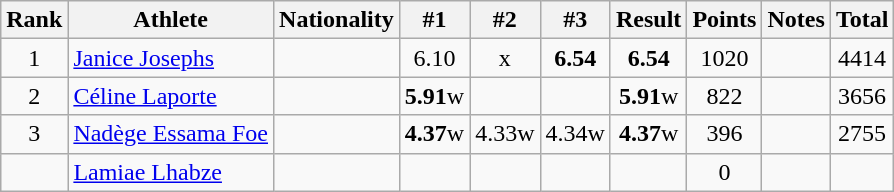<table class="wikitable sortable" style="text-align:center">
<tr>
<th>Rank</th>
<th>Athlete</th>
<th>Nationality</th>
<th>#1</th>
<th>#2</th>
<th>#3</th>
<th>Result</th>
<th>Points</th>
<th>Notes</th>
<th>Total</th>
</tr>
<tr>
<td>1</td>
<td align=left><a href='#'>Janice Josephs</a></td>
<td align=left></td>
<td>6.10</td>
<td>x</td>
<td><strong>6.54</strong></td>
<td><strong>6.54</strong></td>
<td>1020</td>
<td></td>
<td>4414</td>
</tr>
<tr>
<td>2</td>
<td align=left><a href='#'>Céline Laporte</a></td>
<td align=left></td>
<td><strong>5.91</strong>w</td>
<td></td>
<td></td>
<td><strong>5.91</strong>w</td>
<td>822</td>
<td></td>
<td>3656</td>
</tr>
<tr>
<td>3</td>
<td align=left><a href='#'>Nadège Essama Foe</a></td>
<td align=left></td>
<td><strong>4.37</strong>w</td>
<td>4.33w</td>
<td>4.34w</td>
<td><strong>4.37</strong>w</td>
<td>396</td>
<td></td>
<td>2755</td>
</tr>
<tr>
<td></td>
<td align=left><a href='#'>Lamiae Lhabze</a></td>
<td align=left></td>
<td></td>
<td></td>
<td></td>
<td><strong></strong></td>
<td>0</td>
<td></td>
<td></td>
</tr>
</table>
